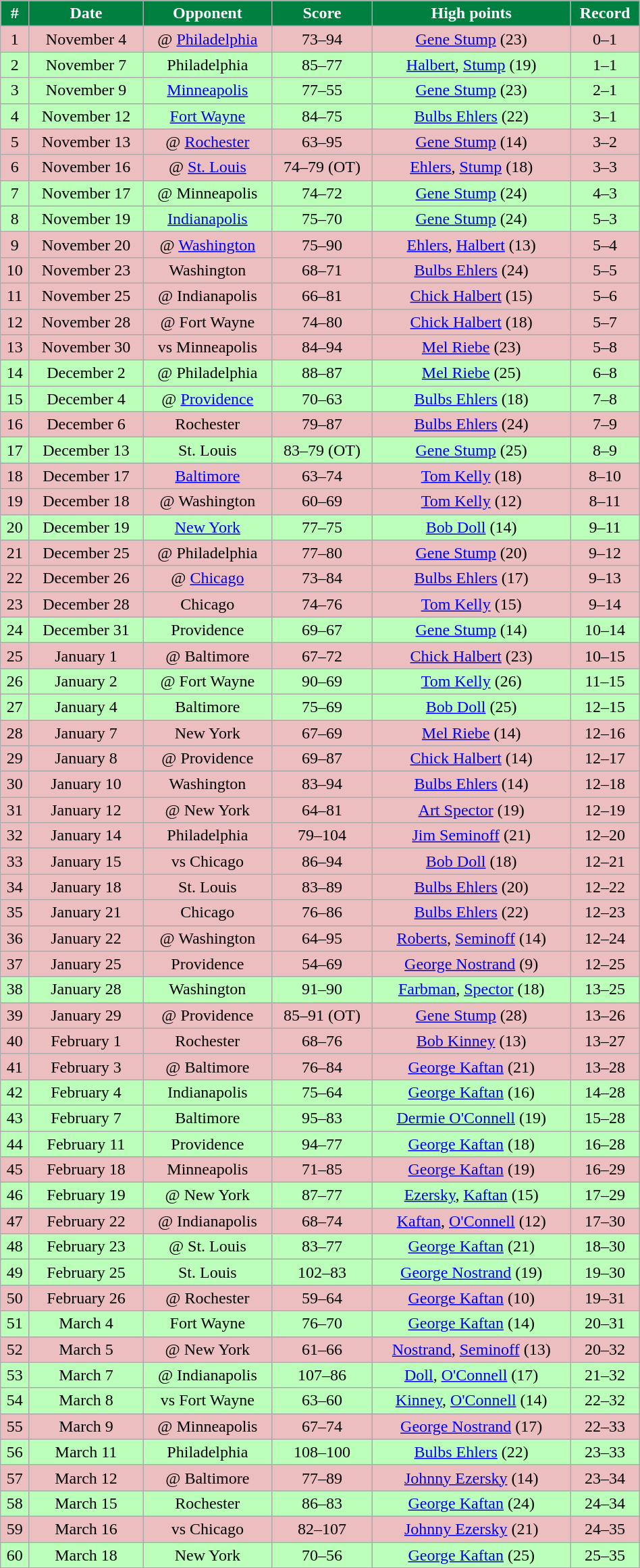<table class="wikitable" width="50%">
<tr align="center"  style="background:#008040;color:white;">
<td><strong>#</strong></td>
<td><strong>Date</strong></td>
<td><strong>Opponent</strong></td>
<td><strong>Score</strong></td>
<td><strong>High points</strong></td>
<td><strong>Record</strong></td>
</tr>
<tr align="center" bgcolor="edbebf">
<td>1</td>
<td>November 4</td>
<td>@ <a href='#'>Philadelphia</a></td>
<td>73–94</td>
<td><a href='#'>Gene Stump</a> (23)</td>
<td>0–1</td>
</tr>
<tr align="center" bgcolor="bbffbb">
<td>2</td>
<td>November 7</td>
<td>Philadelphia</td>
<td>85–77</td>
<td><a href='#'>Halbert</a>, <a href='#'>Stump</a> (19)</td>
<td>1–1</td>
</tr>
<tr align="center" bgcolor="bbffbb">
<td>3</td>
<td>November 9</td>
<td><a href='#'>Minneapolis</a></td>
<td>77–55</td>
<td><a href='#'>Gene Stump</a> (23)</td>
<td>2–1</td>
</tr>
<tr align="center" bgcolor="bbffbb">
<td>4</td>
<td>November 12</td>
<td><a href='#'>Fort Wayne</a></td>
<td>84–75</td>
<td><a href='#'>Bulbs Ehlers</a> (22)</td>
<td>3–1</td>
</tr>
<tr align="center" bgcolor="edbebf">
<td>5</td>
<td>November 13</td>
<td>@ <a href='#'>Rochester</a></td>
<td>63–95</td>
<td><a href='#'>Gene Stump</a> (14)</td>
<td>3–2</td>
</tr>
<tr align="center" bgcolor="edbebf">
<td>6</td>
<td>November 16</td>
<td>@ <a href='#'>St. Louis</a></td>
<td>74–79 (OT)</td>
<td><a href='#'>Ehlers</a>, <a href='#'>Stump</a> (18)</td>
<td>3–3</td>
</tr>
<tr align="center" bgcolor="bbffbb">
<td>7</td>
<td>November 17</td>
<td>@ Minneapolis</td>
<td>74–72</td>
<td><a href='#'>Gene Stump</a> (24)</td>
<td>4–3</td>
</tr>
<tr align="center" bgcolor="bbffbb">
<td>8</td>
<td>November 19</td>
<td><a href='#'>Indianapolis</a></td>
<td>75–70</td>
<td><a href='#'>Gene Stump</a> (24)</td>
<td>5–3</td>
</tr>
<tr align="center" bgcolor="edbebf">
<td>9</td>
<td>November 20</td>
<td>@ <a href='#'>Washington</a></td>
<td>75–90</td>
<td><a href='#'>Ehlers</a>, <a href='#'>Halbert</a> (13)</td>
<td>5–4</td>
</tr>
<tr align="center" bgcolor="edbebf">
<td>10</td>
<td>November 23</td>
<td>Washington</td>
<td>68–71</td>
<td><a href='#'>Bulbs Ehlers</a> (24)</td>
<td>5–5</td>
</tr>
<tr align="center" bgcolor="edbebf">
<td>11</td>
<td>November 25</td>
<td>@ Indianapolis</td>
<td>66–81</td>
<td><a href='#'>Chick Halbert</a> (15)</td>
<td>5–6</td>
</tr>
<tr align="center" bgcolor="edbebf">
<td>12</td>
<td>November 28</td>
<td>@ Fort Wayne</td>
<td>74–80</td>
<td><a href='#'>Chick Halbert</a> (18)</td>
<td>5–7</td>
</tr>
<tr align="center" bgcolor="edbebf">
<td>13</td>
<td>November 30</td>
<td>vs Minneapolis</td>
<td>84–94</td>
<td><a href='#'>Mel Riebe</a> (23)</td>
<td>5–8</td>
</tr>
<tr align="center" bgcolor="bbffbb">
<td>14</td>
<td>December 2</td>
<td>@ Philadelphia</td>
<td>88–87</td>
<td><a href='#'>Mel Riebe</a> (25)</td>
<td>6–8</td>
</tr>
<tr align="center" bgcolor="bbffbb">
<td>15</td>
<td>December 4</td>
<td>@ <a href='#'>Providence</a></td>
<td>70–63</td>
<td><a href='#'>Bulbs Ehlers</a> (18)</td>
<td>7–8</td>
</tr>
<tr align="center" bgcolor="edbebf">
<td>16</td>
<td>December 6</td>
<td>Rochester</td>
<td>79–87</td>
<td><a href='#'>Bulbs Ehlers</a> (24)</td>
<td>7–9</td>
</tr>
<tr align="center" bgcolor="bbffbb">
<td>17</td>
<td>December 13</td>
<td>St. Louis</td>
<td>83–79 (OT)</td>
<td><a href='#'>Gene Stump</a> (25)</td>
<td>8–9</td>
</tr>
<tr align="center" bgcolor="edbebf">
<td>18</td>
<td>December 17</td>
<td><a href='#'>Baltimore</a></td>
<td>63–74</td>
<td><a href='#'>Tom Kelly</a> (18)</td>
<td>8–10</td>
</tr>
<tr align="center" bgcolor="edbebf">
<td>19</td>
<td>December 18</td>
<td>@ Washington</td>
<td>60–69</td>
<td><a href='#'>Tom Kelly</a> (12)</td>
<td>8–11</td>
</tr>
<tr align="center" bgcolor="bbffbb">
<td>20</td>
<td>December 19</td>
<td><a href='#'>New York</a></td>
<td>77–75</td>
<td><a href='#'>Bob Doll</a> (14)</td>
<td>9–11</td>
</tr>
<tr align="center" bgcolor="edbebf">
<td>21</td>
<td>December 25</td>
<td>@ Philadelphia</td>
<td>77–80</td>
<td><a href='#'>Gene Stump</a> (20)</td>
<td>9–12</td>
</tr>
<tr align="center" bgcolor="edbebf">
<td>22</td>
<td>December 26</td>
<td>@ <a href='#'>Chicago</a></td>
<td>73–84</td>
<td><a href='#'>Bulbs Ehlers</a> (17)</td>
<td>9–13</td>
</tr>
<tr align="center" bgcolor="edbebf">
<td>23</td>
<td>December 28</td>
<td>Chicago</td>
<td>74–76</td>
<td><a href='#'>Tom Kelly</a> (15)</td>
<td>9–14</td>
</tr>
<tr align="center" bgcolor="bbffbb">
<td>24</td>
<td>December 31</td>
<td>Providence</td>
<td>69–67</td>
<td><a href='#'>Gene Stump</a> (14)</td>
<td>10–14</td>
</tr>
<tr align="center" bgcolor="edbebf">
<td>25</td>
<td>January 1</td>
<td>@ Baltimore</td>
<td>67–72</td>
<td><a href='#'>Chick Halbert</a> (23)</td>
<td>10–15</td>
</tr>
<tr align="center" bgcolor="bbffbb">
<td>26</td>
<td>January 2</td>
<td>@ Fort Wayne</td>
<td>90–69</td>
<td><a href='#'>Tom Kelly</a> (26)</td>
<td>11–15</td>
</tr>
<tr align="center" bgcolor="bbffbb">
<td>27</td>
<td>January 4</td>
<td>Baltimore</td>
<td>75–69</td>
<td><a href='#'>Bob Doll</a> (25)</td>
<td>12–15</td>
</tr>
<tr align="center" bgcolor="edbebf">
<td>28</td>
<td>January 7</td>
<td>New York</td>
<td>67–69</td>
<td><a href='#'>Mel Riebe</a> (14)</td>
<td>12–16</td>
</tr>
<tr align="center" bgcolor="edbebf">
<td>29</td>
<td>January 8</td>
<td>@ Providence</td>
<td>69–87</td>
<td><a href='#'>Chick Halbert</a> (14)</td>
<td>12–17</td>
</tr>
<tr align="center" bgcolor="edbebf">
<td>30</td>
<td>January 10</td>
<td>Washington</td>
<td>83–94</td>
<td><a href='#'>Bulbs Ehlers</a> (14)</td>
<td>12–18</td>
</tr>
<tr align="center" bgcolor="edbebf">
<td>31</td>
<td>January 12</td>
<td>@ New York</td>
<td>64–81</td>
<td><a href='#'>Art Spector</a> (19)</td>
<td>12–19</td>
</tr>
<tr align="center" bgcolor="edbebf">
<td>32</td>
<td>January 14</td>
<td>Philadelphia</td>
<td>79–104</td>
<td><a href='#'>Jim Seminoff</a> (21)</td>
<td>12–20</td>
</tr>
<tr align="center" bgcolor="edbebf">
<td>33</td>
<td>January 15</td>
<td>vs Chicago</td>
<td>86–94</td>
<td><a href='#'>Bob Doll</a> (18)</td>
<td>12–21</td>
</tr>
<tr align="center" bgcolor="edbebf">
<td>34</td>
<td>January 18</td>
<td>St. Louis</td>
<td>83–89</td>
<td><a href='#'>Bulbs Ehlers</a> (20)</td>
<td>12–22</td>
</tr>
<tr align="center" bgcolor="edbebf">
<td>35</td>
<td>January 21</td>
<td>Chicago</td>
<td>76–86</td>
<td><a href='#'>Bulbs Ehlers</a> (22)</td>
<td>12–23</td>
</tr>
<tr align="center" bgcolor="edbebf">
<td>36</td>
<td>January 22</td>
<td>@ Washington</td>
<td>64–95</td>
<td><a href='#'>Roberts</a>, <a href='#'>Seminoff</a> (14)</td>
<td>12–24</td>
</tr>
<tr align="center" bgcolor="edbebf">
<td>37</td>
<td>January 25</td>
<td>Providence</td>
<td>54–69</td>
<td><a href='#'>George Nostrand</a> (9)</td>
<td>12–25</td>
</tr>
<tr align="center" bgcolor="bbffbb">
<td>38</td>
<td>January 28</td>
<td>Washington</td>
<td>91–90</td>
<td><a href='#'>Farbman</a>, <a href='#'>Spector</a> (18)</td>
<td>13–25</td>
</tr>
<tr align="center" bgcolor="edbebf">
<td>39</td>
<td>January 29</td>
<td>@ Providence</td>
<td>85–91 (OT)</td>
<td><a href='#'>Gene Stump</a> (28)</td>
<td>13–26</td>
</tr>
<tr align="center" bgcolor="edbebf">
<td>40</td>
<td>February 1</td>
<td>Rochester</td>
<td>68–76</td>
<td><a href='#'>Bob Kinney</a> (13)</td>
<td>13–27</td>
</tr>
<tr align="center" bgcolor="edbebf">
<td>41</td>
<td>February 3</td>
<td>@ Baltimore</td>
<td>76–84</td>
<td><a href='#'>George Kaftan</a> (21)</td>
<td>13–28</td>
</tr>
<tr align="center" bgcolor="bbffbb">
<td>42</td>
<td>February 4</td>
<td>Indianapolis</td>
<td>75–64</td>
<td><a href='#'>George Kaftan</a> (16)</td>
<td>14–28</td>
</tr>
<tr align="center" bgcolor="bbffbb">
<td>43</td>
<td>February 7</td>
<td>Baltimore</td>
<td>95–83</td>
<td><a href='#'>Dermie O'Connell</a> (19)</td>
<td>15–28</td>
</tr>
<tr align="center" bgcolor="bbffbb">
<td>44</td>
<td>February 11</td>
<td>Providence</td>
<td>94–77</td>
<td><a href='#'>George Kaftan</a> (18)</td>
<td>16–28</td>
</tr>
<tr align="center" bgcolor="edbebf">
<td>45</td>
<td>February 18</td>
<td>Minneapolis</td>
<td>71–85</td>
<td><a href='#'>George Kaftan</a> (19)</td>
<td>16–29</td>
</tr>
<tr align="center" bgcolor="bbffbb">
<td>46</td>
<td>February 19</td>
<td>@ New York</td>
<td>87–77</td>
<td><a href='#'>Ezersky</a>, <a href='#'>Kaftan</a> (15)</td>
<td>17–29</td>
</tr>
<tr align="center" bgcolor="edbebf">
<td>47</td>
<td>February 22</td>
<td>@ Indianapolis</td>
<td>68–74</td>
<td><a href='#'>Kaftan</a>, <a href='#'>O'Connell</a> (12)</td>
<td>17–30</td>
</tr>
<tr align="center" bgcolor="bbffbb">
<td>48</td>
<td>February 23</td>
<td>@ St. Louis</td>
<td>83–77</td>
<td><a href='#'>George Kaftan</a> (21)</td>
<td>18–30</td>
</tr>
<tr align="center" bgcolor="bbffbb">
<td>49</td>
<td>February 25</td>
<td>St. Louis</td>
<td>102–83</td>
<td><a href='#'>George Nostrand</a> (19)</td>
<td>19–30</td>
</tr>
<tr align="center" bgcolor="edbebf">
<td>50</td>
<td>February 26</td>
<td>@ Rochester</td>
<td>59–64</td>
<td><a href='#'>George Kaftan</a> (10)</td>
<td>19–31</td>
</tr>
<tr align="center" bgcolor="bbffbb">
<td>51</td>
<td>March 4</td>
<td>Fort Wayne</td>
<td>76–70</td>
<td><a href='#'>George Kaftan</a> (14)</td>
<td>20–31</td>
</tr>
<tr align="center" bgcolor="edbebf">
<td>52</td>
<td>March 5</td>
<td>@ New York</td>
<td>61–66</td>
<td><a href='#'>Nostrand</a>, <a href='#'>Seminoff</a> (13)</td>
<td>20–32</td>
</tr>
<tr align="center" bgcolor="bbffbb">
<td>53</td>
<td>March 7</td>
<td>@ Indianapolis</td>
<td>107–86</td>
<td><a href='#'>Doll</a>, <a href='#'>O'Connell</a> (17)</td>
<td>21–32</td>
</tr>
<tr align="center" bgcolor="bbffbb">
<td>54</td>
<td>March 8</td>
<td>vs Fort Wayne</td>
<td>63–60</td>
<td><a href='#'>Kinney</a>, <a href='#'>O'Connell</a> (14)</td>
<td>22–32</td>
</tr>
<tr align="center" bgcolor="edbebf">
<td>55</td>
<td>March 9</td>
<td>@ Minneapolis</td>
<td>67–74</td>
<td><a href='#'>George Nostrand</a> (17)</td>
<td>22–33</td>
</tr>
<tr align="center" bgcolor="bbffbb">
<td>56</td>
<td>March 11</td>
<td>Philadelphia</td>
<td>108–100</td>
<td><a href='#'>Bulbs Ehlers</a> (22)</td>
<td>23–33</td>
</tr>
<tr align="center" bgcolor="edbebf">
<td>57</td>
<td>March 12</td>
<td>@ Baltimore</td>
<td>77–89</td>
<td><a href='#'>Johnny Ezersky</a> (14)</td>
<td>23–34</td>
</tr>
<tr align="center" bgcolor="bbffbb">
<td>58</td>
<td>March 15</td>
<td>Rochester</td>
<td>86–83</td>
<td><a href='#'>George Kaftan</a> (24)</td>
<td>24–34</td>
</tr>
<tr align="center" bgcolor="edbebf">
<td>59</td>
<td>March 16</td>
<td>vs Chicago</td>
<td>82–107</td>
<td><a href='#'>Johnny Ezersky</a> (21)</td>
<td>24–35</td>
</tr>
<tr align="center" bgcolor="bbffbb">
<td>60</td>
<td>March 18</td>
<td>New York</td>
<td>70–56</td>
<td><a href='#'>George Kaftan</a> (25)</td>
<td>25–35</td>
</tr>
</table>
